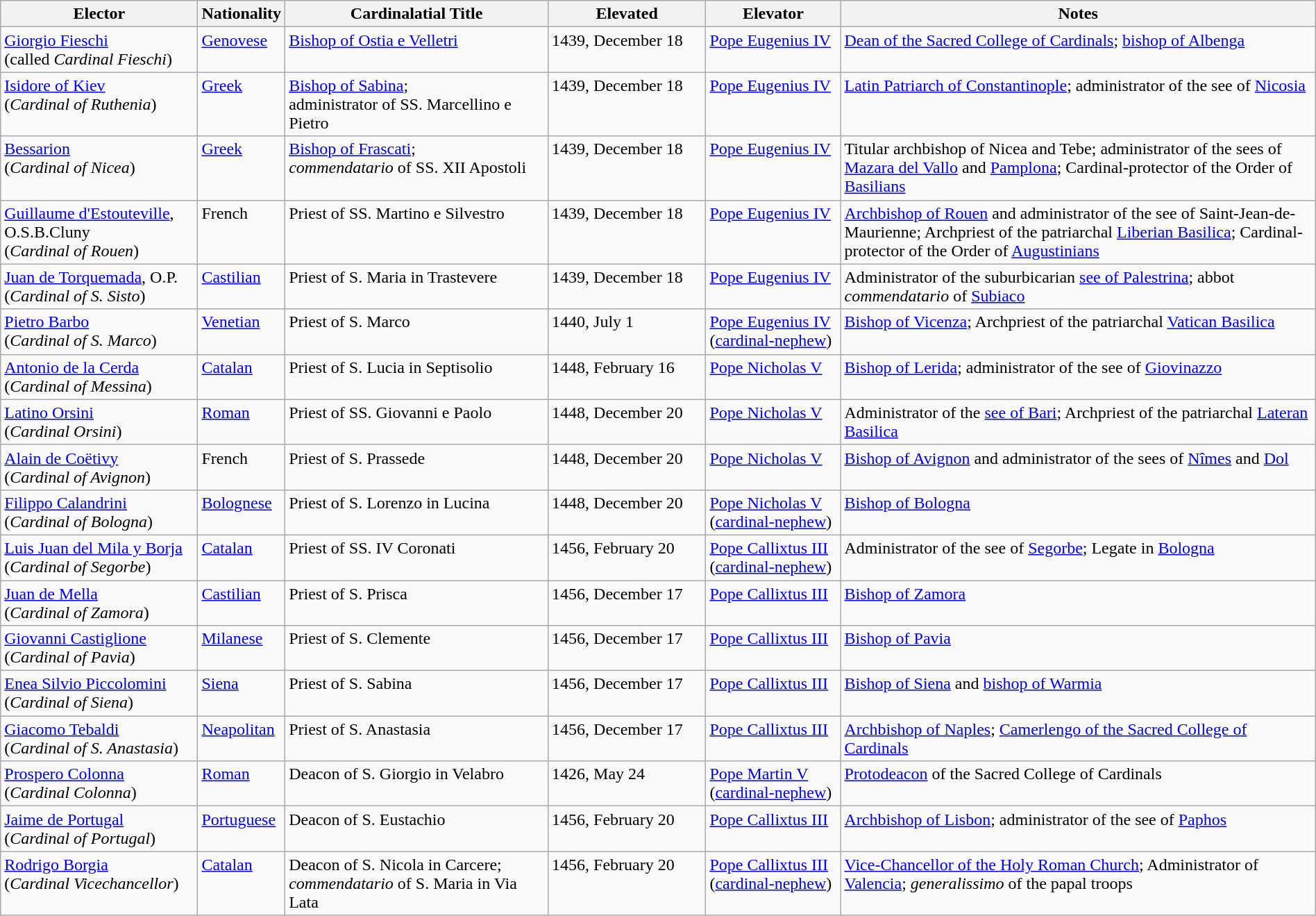<table class="wikitable sortable" style="width:100%">
<tr>
<th width="15%">Elector</th>
<th width="5%">Nationality</th>
<th width="20%">Cardinalatial Title</th>
<th width="12%">Elevated</th>
<th width="*">Elevator</th>
<th width="*">Notes</th>
</tr>
<tr valign="top">
<td><a href='#'>Giorgio Fieschi</a><br>(called <em>Cardinal Fieschi</em>)</td>
<td><a href='#'>Genovese</a></td>
<td><a href='#'>Bishop of Ostia e Velletri</a></td>
<td>1439, December 18</td>
<td><a href='#'>Pope Eugenius IV</a></td>
<td><a href='#'>Dean of the Sacred College of Cardinals</a>; <a href='#'>bishop of Albenga</a></td>
</tr>
<tr valign="top">
<td><a href='#'>Isidore of Kiev</a><br>(<em>Cardinal of Ruthenia</em>)</td>
<td><a href='#'>Greek</a></td>
<td><a href='#'>Bishop of Sabina</a>;<br>administrator of SS. Marcellino e Pietro</td>
<td>1439, December 18</td>
<td><a href='#'>Pope Eugenius IV</a></td>
<td><a href='#'>Latin Patriarch of Constantinople</a>; administrator of the see of <a href='#'>Nicosia</a></td>
</tr>
<tr valign="top">
<td><a href='#'>Bessarion</a><br>(<em>Cardinal of Nicea</em>)</td>
<td><a href='#'>Greek</a></td>
<td><a href='#'>Bishop of Frascati</a>;<br><em>commendatario</em> of SS. XII Apostoli</td>
<td>1439, December 18</td>
<td><a href='#'>Pope Eugenius IV</a></td>
<td>Titular archbishop of Nicea and Tebe; administrator of the sees of <a href='#'>Mazara del Vallo</a> and <a href='#'>Pamplona</a>; Cardinal-protector of the Order of <a href='#'>Basilians</a></td>
</tr>
<tr valign="top">
<td><a href='#'>Guillaume d'Estouteville</a>, O.S.B.Cluny<br>(<em>Cardinal of Rouen</em>)</td>
<td>French</td>
<td>Priest of SS. Martino e Silvestro</td>
<td>1439, December 18</td>
<td><a href='#'>Pope Eugenius IV</a></td>
<td><a href='#'>Archbishop of Rouen</a> and administrator of the see of Saint-Jean-de-Maurienne; Archpriest of the patriarchal <a href='#'>Liberian Basilica</a>; Cardinal-protector of the Order of <a href='#'>Augustinians</a></td>
</tr>
<tr valign="top">
<td><a href='#'>Juan de Torquemada</a>, O.P.<br>(<em>Cardinal of S. Sisto</em>)</td>
<td><a href='#'>Castilian</a></td>
<td>Priest of S. Maria in Trastevere</td>
<td>1439, December 18</td>
<td><a href='#'>Pope Eugenius IV</a></td>
<td>Administrator of the suburbicarian <a href='#'>see of Palestrina</a>; abbot <em>commendatario</em> of <a href='#'>Subiaco</a></td>
</tr>
<tr valign="top">
<td><a href='#'>Pietro Barbo</a><br>(<em>Cardinal of S. Marco</em>)</td>
<td><a href='#'>Venetian</a></td>
<td>Priest of S. Marco</td>
<td>1440, July 1</td>
<td><a href='#'>Pope Eugenius IV</a> (<a href='#'>cardinal-nephew</a>)</td>
<td><a href='#'>Bishop of Vicenza</a>; Archpriest of the patriarchal <a href='#'>Vatican Basilica</a></td>
</tr>
<tr valign="top">
<td><a href='#'>Antonio de la Cerda</a><br>(<em>Cardinal of Messina</em>)</td>
<td><a href='#'>Catalan</a></td>
<td>Priest of S. Lucia in Septisolio</td>
<td>1448, February 16</td>
<td><a href='#'>Pope Nicholas V</a></td>
<td><a href='#'>Bishop of Lerida</a>; administrator of the see of <a href='#'>Giovinazzo</a></td>
</tr>
<tr valign="top">
<td><a href='#'>Latino Orsini</a><br>(<em>Cardinal Orsini</em>)</td>
<td><a href='#'>Roman</a></td>
<td>Priest of SS. Giovanni e Paolo</td>
<td>1448, December 20</td>
<td><a href='#'>Pope Nicholas V</a></td>
<td>Administrator of the <a href='#'>see of Bari</a>; Archpriest of the patriarchal <a href='#'>Lateran Basilica</a></td>
</tr>
<tr valign="top">
<td><a href='#'>Alain de Coëtivy</a><br>(<em>Cardinal of Avignon</em>)</td>
<td>French</td>
<td>Priest of S. Prassede</td>
<td>1448, December 20</td>
<td><a href='#'>Pope Nicholas V</a></td>
<td><a href='#'>Bishop of Avignon</a> and administrator of the sees of <a href='#'>Nîmes</a> and <a href='#'>Dol</a></td>
</tr>
<tr valign="top">
<td><a href='#'>Filippo Calandrini</a><br>(<em>Cardinal of Bologna</em>)</td>
<td><a href='#'>Bolognese</a></td>
<td>Priest of S. Lorenzo in Lucina</td>
<td>1448, December 20</td>
<td><a href='#'>Pope Nicholas V</a> (<a href='#'>cardinal-nephew</a>)</td>
<td><a href='#'>Bishop of Bologna</a></td>
</tr>
<tr valign="top">
<td><a href='#'>Luis Juan del Mila y Borja</a><br>(<em>Cardinal of Segorbe</em>)</td>
<td><a href='#'>Catalan</a></td>
<td>Priest of SS. IV Coronati</td>
<td>1456, February 20</td>
<td><a href='#'>Pope Callixtus III</a> (<a href='#'>cardinal-nephew</a>)</td>
<td>Administrator of the see of <a href='#'>Segorbe</a>; Legate in <a href='#'>Bologna</a></td>
</tr>
<tr valign="top">
<td><a href='#'>Juan de Mella</a><br>(<em>Cardinal of Zamora</em>)</td>
<td><a href='#'>Castilian</a></td>
<td>Priest of S. Prisca</td>
<td>1456, December 17</td>
<td><a href='#'>Pope Callixtus III</a></td>
<td><a href='#'>Bishop of Zamora</a></td>
</tr>
<tr valign="top">
<td><a href='#'>Giovanni Castiglione</a><br>(<em>Cardinal of Pavia</em>)</td>
<td><a href='#'>Milanese</a></td>
<td>Priest of S. Clemente</td>
<td>1456, December 17</td>
<td><a href='#'>Pope Callixtus III</a></td>
<td><a href='#'>Bishop of Pavia</a></td>
</tr>
<tr valign="top">
<td><a href='#'>Enea Silvio Piccolomini</a><br>(<em>Cardinal of Siena</em>)</td>
<td><a href='#'>Siena</a></td>
<td>Priest of S. Sabina</td>
<td>1456, December 17</td>
<td><a href='#'>Pope Callixtus III</a></td>
<td><a href='#'>Bishop of Siena</a> and <a href='#'>bishop of Warmia</a></td>
</tr>
<tr valign="top">
<td><a href='#'>Giacomo Tebaldi</a><br>(<em>Cardinal of S. Anastasia</em>)</td>
<td><a href='#'>Neapolitan</a></td>
<td>Priest of S. Anastasia</td>
<td>1456, December 17</td>
<td><a href='#'>Pope Callixtus III</a></td>
<td><a href='#'>Archbishop of Naples</a>; <a href='#'>Camerlengo of the Sacred College of Cardinals</a></td>
</tr>
<tr valign="top">
<td><a href='#'>Prospero Colonna</a><br>(<em>Cardinal Colonna</em>)</td>
<td><a href='#'>Roman</a></td>
<td>Deacon of S. Giorgio in Velabro</td>
<td>1426, May 24</td>
<td><a href='#'>Pope Martin V</a> (<a href='#'>cardinal-nephew</a>)</td>
<td><a href='#'>Protodeacon</a> of the Sacred College of Cardinals</td>
</tr>
<tr valign="top">
<td><a href='#'>Jaime de Portugal</a><br>(<em>Cardinal of Portugal</em>)</td>
<td><a href='#'>Portuguese</a></td>
<td>Deacon of S. Eustachio</td>
<td>1456, February 20</td>
<td><a href='#'>Pope Callixtus III</a></td>
<td><a href='#'>Archbishop of Lisbon</a>; administrator of the see of <a href='#'>Paphos</a></td>
</tr>
<tr valign="top">
<td><a href='#'>Rodrigo Borgia</a><br>(<em>Cardinal Vicechancellor</em>)</td>
<td><a href='#'>Catalan</a></td>
<td>Deacon of S. Nicola in Carcere;<br><em>commendatario</em> of S. Maria in Via Lata</td>
<td>1456, February 20</td>
<td><a href='#'>Pope Callixtus III</a> (<a href='#'>cardinal-nephew</a>)</td>
<td><a href='#'>Vice-Chancellor of the Holy Roman Church</a>; Administrator of <a href='#'>Valencia</a>; <em>generalissimo</em> of the papal troops</td>
</tr>
</table>
